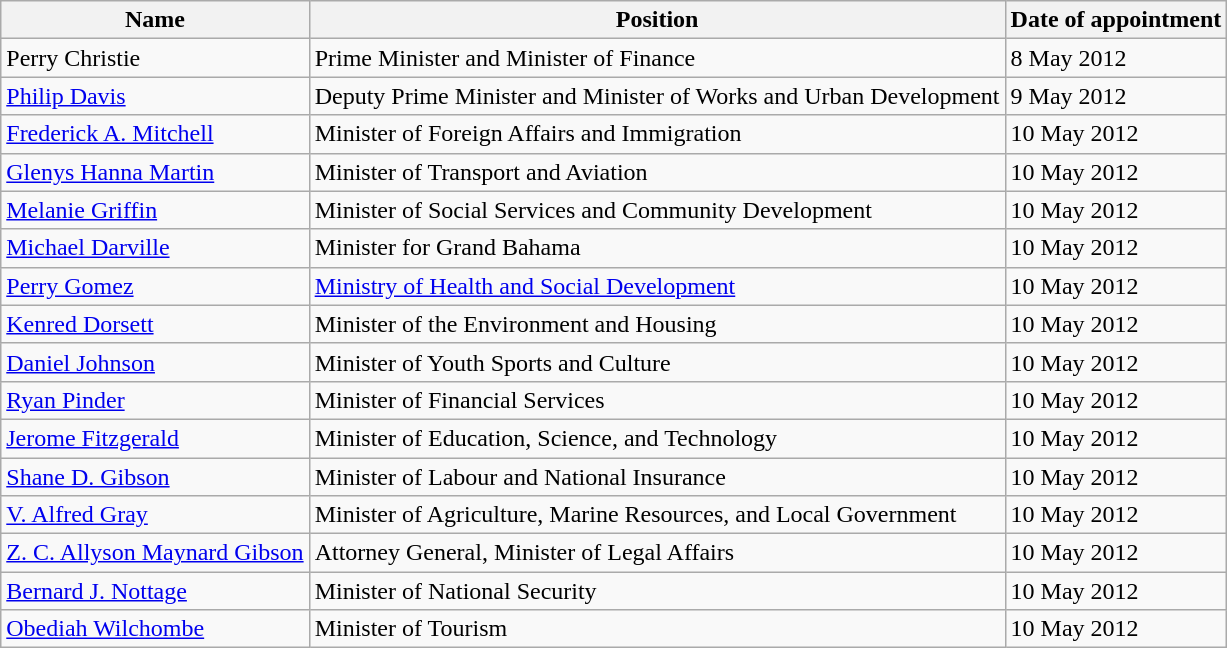<table class="wikitable">
<tr>
<th>Name</th>
<th>Position</th>
<th>Date of appointment</th>
</tr>
<tr>
<td>Perry Christie</td>
<td>Prime Minister and Minister of Finance</td>
<td>8 May 2012</td>
</tr>
<tr>
<td><a href='#'>Philip Davis</a></td>
<td>Deputy Prime Minister and Minister of Works and Urban Development</td>
<td>9 May 2012</td>
</tr>
<tr>
<td><a href='#'>Frederick A. Mitchell</a></td>
<td>Minister of Foreign Affairs and Immigration</td>
<td>10 May 2012</td>
</tr>
<tr>
<td><a href='#'>Glenys Hanna Martin</a></td>
<td>Minister of Transport and Aviation</td>
<td>10 May 2012</td>
</tr>
<tr>
<td><a href='#'>Melanie Griffin</a></td>
<td>Minister of Social Services and Community Development</td>
<td>10 May 2012</td>
</tr>
<tr>
<td><a href='#'>Michael Darville</a></td>
<td>Minister for Grand Bahama</td>
<td>10 May 2012</td>
</tr>
<tr>
<td><a href='#'>Perry Gomez</a></td>
<td><a href='#'>Ministry of Health and Social Development</a></td>
<td>10 May 2012</td>
</tr>
<tr>
<td><a href='#'>Kenred Dorsett</a></td>
<td>Minister of the Environment and Housing</td>
<td>10 May 2012</td>
</tr>
<tr>
<td><a href='#'>Daniel Johnson</a></td>
<td>Minister of Youth Sports and Culture</td>
<td>10 May 2012</td>
</tr>
<tr>
<td><a href='#'>Ryan Pinder</a></td>
<td>Minister of Financial Services</td>
<td>10 May 2012</td>
</tr>
<tr>
<td><a href='#'>Jerome Fitzgerald</a></td>
<td>Minister of Education, Science, and Technology</td>
<td>10 May 2012</td>
</tr>
<tr>
<td><a href='#'>Shane D. Gibson</a></td>
<td>Minister of Labour and National Insurance</td>
<td>10 May 2012</td>
</tr>
<tr>
<td><a href='#'>V. Alfred Gray</a></td>
<td>Minister of Agriculture, Marine Resources, and Local Government</td>
<td>10 May 2012</td>
</tr>
<tr>
<td><a href='#'>Z. C. Allyson Maynard Gibson</a></td>
<td>Attorney General, Minister of Legal Affairs</td>
<td>10 May 2012</td>
</tr>
<tr>
<td><a href='#'>Bernard J. Nottage</a></td>
<td>Minister of National Security</td>
<td>10 May 2012</td>
</tr>
<tr>
<td><a href='#'>Obediah Wilchombe</a></td>
<td>Minister of Tourism</td>
<td>10 May 2012</td>
</tr>
</table>
